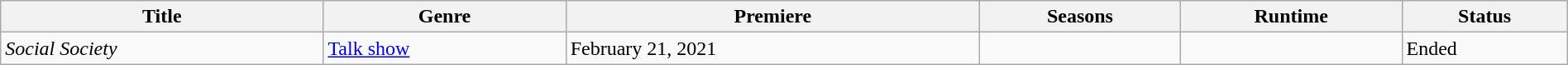<table class="wikitable sortable" style="width:100%;">
<tr>
<th>Title</th>
<th>Genre</th>
<th>Premiere</th>
<th>Seasons</th>
<th>Runtime</th>
<th>Status</th>
</tr>
<tr>
<td><em>Social Society</em></td>
<td><a href='#'>Talk show</a></td>
<td>February 21, 2021</td>
<td></td>
<td></td>
<td>Ended</td>
</tr>
</table>
